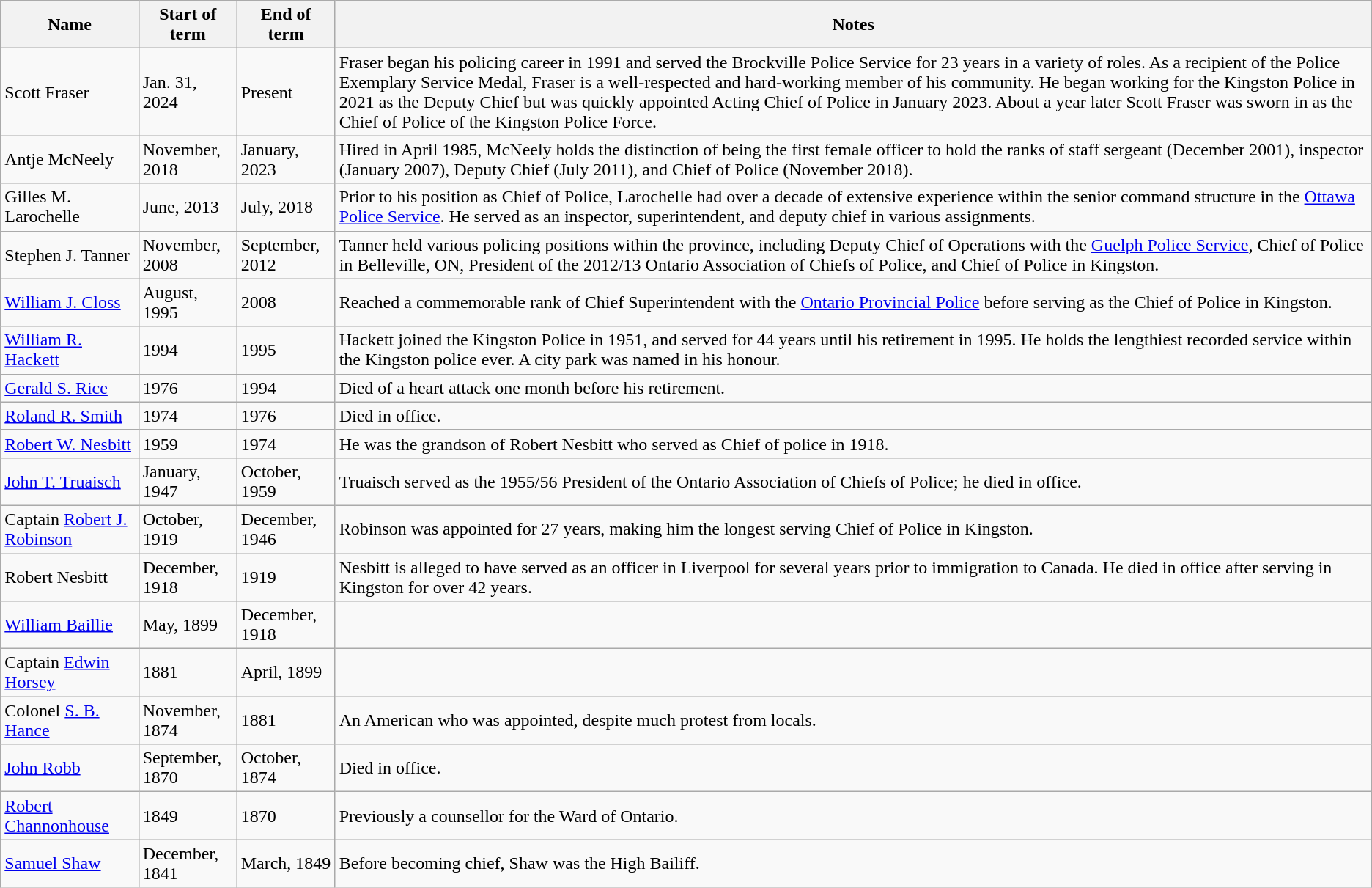<table class="wikitable">
<tr>
<th>Name</th>
<th>Start of term</th>
<th>End of term</th>
<th>Notes</th>
</tr>
<tr>
<td>Scott Fraser</td>
<td>Jan. 31, 2024</td>
<td>Present</td>
<td>Fraser began his policing career in 1991 and served the Brockville Police Service for 23 years in a variety of roles. As a recipient of the Police Exemplary Service Medal, Fraser is a well-respected and hard-working member of his community. He began working for the Kingston Police in 2021 as the Deputy Chief but was quickly appointed Acting Chief of Police in January 2023. About a year later Scott Fraser was sworn in as the Chief of Police of the Kingston Police Force.</td>
</tr>
<tr>
<td>Antje McNeely</td>
<td>November, 2018</td>
<td>January, 2023</td>
<td>Hired in April 1985, McNeely holds the distinction of being the first female officer to hold the ranks of staff sergeant (December 2001), inspector (January 2007), Deputy Chief (July 2011), and Chief of Police (November 2018).</td>
</tr>
<tr>
<td>Gilles M. Larochelle</td>
<td>June, 2013</td>
<td>July, 2018</td>
<td>Prior to his position as Chief of Police, Larochelle had over a decade of extensive experience within the senior command structure in the <a href='#'>Ottawa Police Service</a>. He served as an inspector, superintendent, and deputy chief in various assignments.</td>
</tr>
<tr>
<td>Stephen J. Tanner</td>
<td>November, 2008</td>
<td>September, 2012</td>
<td>Tanner held various policing positions within the province, including Deputy Chief of Operations with the <a href='#'>Guelph Police Service</a>, Chief of Police in Belleville, ON, President of the 2012/13 Ontario Association of Chiefs of Police, and Chief of Police in Kingston.</td>
</tr>
<tr>
<td><a href='#'>William J. Closs</a></td>
<td>August, 1995</td>
<td>2008</td>
<td>Reached a commemorable rank of Chief Superintendent with the <a href='#'>Ontario Provincial Police</a> before serving as the Chief of Police in Kingston.</td>
</tr>
<tr>
<td><a href='#'>William R. Hackett</a></td>
<td>1994</td>
<td>1995</td>
<td>Hackett joined the Kingston Police in 1951, and served for 44 years until his retirement in 1995. He holds the lengthiest recorded service within the Kingston police ever. A city park was named in his honour.</td>
</tr>
<tr>
<td><a href='#'>Gerald S. Rice</a></td>
<td>1976</td>
<td>1994</td>
<td>Died of a heart attack one month before his retirement.</td>
</tr>
<tr>
<td><a href='#'>Roland R. Smith</a></td>
<td>1974</td>
<td>1976</td>
<td>Died in office.</td>
</tr>
<tr>
<td><a href='#'>Robert W. Nesbitt</a></td>
<td>1959</td>
<td>1974</td>
<td>He was the grandson of Robert Nesbitt who served as Chief of police in 1918.</td>
</tr>
<tr>
<td><a href='#'>John T. Truaisch</a></td>
<td>January, 1947</td>
<td>October, 1959</td>
<td>Truaisch served as the 1955/56 President of the Ontario Association of Chiefs of Police; he died in office.</td>
</tr>
<tr>
<td>Captain <a href='#'>Robert J. Robinson</a></td>
<td>October, 1919</td>
<td>December, 1946</td>
<td>Robinson was appointed for 27 years, making him the longest serving Chief of Police in Kingston.</td>
</tr>
<tr>
<td>Robert Nesbitt</td>
<td>December, 1918</td>
<td>1919</td>
<td>Nesbitt is alleged to have served as an officer in Liverpool for several years prior to immigration to Canada. He died in office after serving in Kingston for over 42 years.</td>
</tr>
<tr>
<td><a href='#'>William Baillie</a></td>
<td>May, 1899</td>
<td>December, 1918</td>
<td></td>
</tr>
<tr>
<td>Captain <a href='#'>Edwin Horsey</a></td>
<td>1881</td>
<td>April, 1899</td>
<td></td>
</tr>
<tr>
<td>Colonel <a href='#'>S. B. Hance</a></td>
<td>November, 1874</td>
<td>1881</td>
<td>An American who was appointed, despite much protest from locals.</td>
</tr>
<tr>
<td><a href='#'>John Robb</a></td>
<td>September, 1870</td>
<td>October, 1874</td>
<td>Died in office.</td>
</tr>
<tr>
<td><a href='#'>Robert Channonhouse</a></td>
<td>1849</td>
<td>1870</td>
<td>Previously a counsellor for the Ward of Ontario.</td>
</tr>
<tr>
<td><a href='#'>Samuel Shaw</a></td>
<td>December, 1841</td>
<td>March, 1849</td>
<td>Before becoming chief, Shaw was the High Bailiff.</td>
</tr>
</table>
